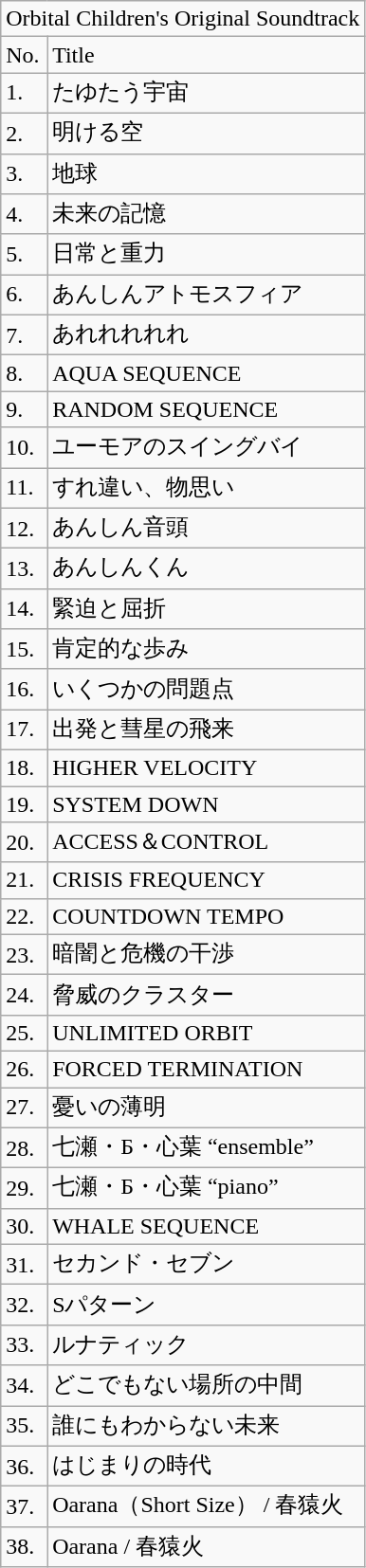<table class="wikitable">
<tr>
<td colspan="2">Orbital Children's Original  Soundtrack</td>
</tr>
<tr>
<td>No.</td>
<td>Title</td>
</tr>
<tr>
<td>1.</td>
<td>たゆたう宇宙</td>
</tr>
<tr>
<td>2.</td>
<td>明ける空</td>
</tr>
<tr>
<td>3.</td>
<td>地球</td>
</tr>
<tr>
<td>4.</td>
<td>未来の記憶</td>
</tr>
<tr>
<td>5.</td>
<td>日常と重力</td>
</tr>
<tr>
<td>6.</td>
<td>あんしんアトモスフィア</td>
</tr>
<tr>
<td>7.</td>
<td>あれれれれれ</td>
</tr>
<tr>
<td>8.</td>
<td>AQUA SEQUENCE</td>
</tr>
<tr>
<td>9.</td>
<td>RANDOM SEQUENCE</td>
</tr>
<tr>
<td>10.</td>
<td>ユーモアのスイングバイ</td>
</tr>
<tr>
<td>11.</td>
<td>すれ違い、物思い</td>
</tr>
<tr>
<td>12.</td>
<td>あんしん音頭</td>
</tr>
<tr>
<td>13.</td>
<td>あんしんくん</td>
</tr>
<tr>
<td>14.</td>
<td>緊迫と屈折</td>
</tr>
<tr>
<td>15.</td>
<td>肯定的な歩み</td>
</tr>
<tr>
<td>16.</td>
<td>いくつかの問題点</td>
</tr>
<tr>
<td>17.</td>
<td>出発と彗星の飛来</td>
</tr>
<tr>
<td>18.</td>
<td>HIGHER VELOCITY</td>
</tr>
<tr>
<td>19.</td>
<td>SYSTEM DOWN</td>
</tr>
<tr>
<td>20.</td>
<td>ACCESS＆CONTROL</td>
</tr>
<tr>
<td>21.</td>
<td>CRISIS FREQUENCY</td>
</tr>
<tr>
<td>22.</td>
<td>COUNTDOWN TEMPO</td>
</tr>
<tr>
<td>23.</td>
<td>暗闇と危機の干渉</td>
</tr>
<tr>
<td>24.</td>
<td>脅威のクラスター</td>
</tr>
<tr>
<td>25.</td>
<td>UNLIMITED ORBIT</td>
</tr>
<tr>
<td>26.</td>
<td>FORCED TERMINATION</td>
</tr>
<tr>
<td>27.</td>
<td>憂いの薄明</td>
</tr>
<tr>
<td>28.</td>
<td>七瀬・Б・心葉 “ensemble”</td>
</tr>
<tr>
<td>29.</td>
<td>七瀬・Б・心葉 “piano”</td>
</tr>
<tr>
<td>30.</td>
<td>WHALE SEQUENCE</td>
</tr>
<tr>
<td>31.</td>
<td>セカンド・セブン</td>
</tr>
<tr>
<td>32.</td>
<td>Sパターン</td>
</tr>
<tr>
<td>33.</td>
<td>ルナティック</td>
</tr>
<tr>
<td>34.</td>
<td>どこでもない場所の中間</td>
</tr>
<tr>
<td>35.</td>
<td>誰にもわからない未来</td>
</tr>
<tr>
<td>36.</td>
<td>はじまりの時代</td>
</tr>
<tr>
<td>37.</td>
<td>Oarana（Short Size） / 春猿火</td>
</tr>
<tr>
<td>38.</td>
<td>Oarana / 春猿火</td>
</tr>
</table>
